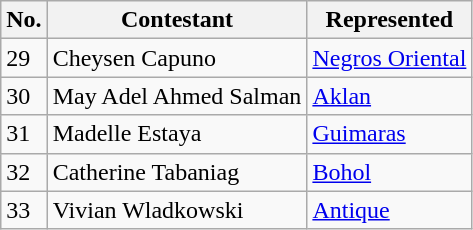<table class="sortable wikitable">
<tr>
<th>No.</th>
<th>Contestant</th>
<th>Represented</th>
</tr>
<tr>
<td>29</td>
<td>Cheysen Capuno</td>
<td><a href='#'>Negros Oriental</a></td>
</tr>
<tr>
<td>30</td>
<td>May Adel Ahmed Salman</td>
<td><a href='#'>Aklan</a></td>
</tr>
<tr>
<td>31</td>
<td>Madelle Estaya</td>
<td><a href='#'>Guimaras</a></td>
</tr>
<tr>
<td>32</td>
<td>Catherine Tabaniag</td>
<td><a href='#'>Bohol</a></td>
</tr>
<tr>
<td>33</td>
<td>Vivian Wladkowski</td>
<td><a href='#'>Antique</a></td>
</tr>
</table>
